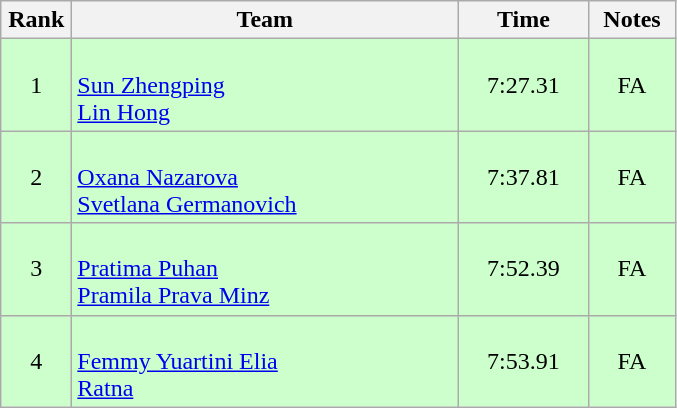<table class=wikitable style="text-align:center">
<tr>
<th width=40>Rank</th>
<th width=250>Team</th>
<th width=80>Time</th>
<th width=50>Notes</th>
</tr>
<tr bgcolor="ccffcc">
<td>1</td>
<td align=left><br><a href='#'>Sun Zhengping</a><br><a href='#'>Lin Hong</a></td>
<td>7:27.31</td>
<td>FA</td>
</tr>
<tr bgcolor="ccffcc">
<td>2</td>
<td align=left><br><a href='#'>Oxana Nazarova</a><br><a href='#'>Svetlana Germanovich</a></td>
<td>7:37.81</td>
<td>FA</td>
</tr>
<tr bgcolor="ccffcc">
<td>3</td>
<td align=left><br><a href='#'>Pratima Puhan</a><br><a href='#'>Pramila Prava Minz</a></td>
<td>7:52.39</td>
<td>FA</td>
</tr>
<tr bgcolor="ccffcc">
<td>4</td>
<td align=left><br><a href='#'>Femmy Yuartini Elia</a><br><a href='#'>Ratna</a></td>
<td>7:53.91</td>
<td>FA</td>
</tr>
</table>
